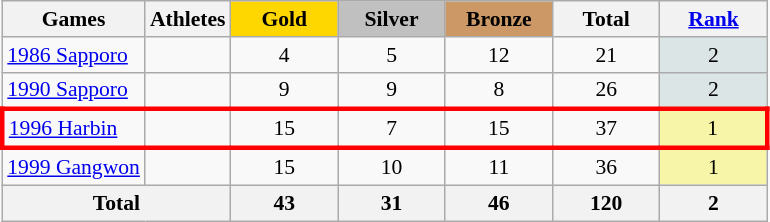<table class="wikitable" style="text-align:center; font-size:90%;">
<tr>
<th>Games</th>
<th>Athletes</th>
<td style="background:gold; width:4.5em; font-weight:bold;">Gold</td>
<td style="background:silver; width:4.5em; font-weight:bold;">Silver</td>
<td style="background:#c96; width:4.5em; font-weight:bold;">Bronze</td>
<th style="width:4.5em; font-weight:bold;">Total</th>
<th style="width:4.5em; font-weight:bold;"><a href='#'>Rank</a></th>
</tr>
<tr>
<td align=left> <a href='#'>1986 Sapporo</a></td>
<td></td>
<td>4</td>
<td>5</td>
<td>12</td>
<td>21</td>
<td bgcolor=dce5e5>2</td>
</tr>
<tr>
<td align=left> <a href='#'>1990 Sapporo</a></td>
<td></td>
<td>9</td>
<td>9</td>
<td>8</td>
<td>26</td>
<td bgcolor=dce5e5>2</td>
</tr>
<tr style="border: 3px solid red">
<td align=left> <a href='#'>1996 Harbin</a></td>
<td></td>
<td>15</td>
<td>7</td>
<td>15</td>
<td>37</td>
<td bgcolor=f7f6a8>1</td>
</tr>
<tr>
<td align=left> <a href='#'>1999 Gangwon</a></td>
<td></td>
<td>15</td>
<td>10</td>
<td>11</td>
<td>36</td>
<td bgcolor=f7f6a8>1</td>
</tr>
<tr>
<th colspan=2>Total</th>
<th>43</th>
<th>31</th>
<th>46</th>
<th>120</th>
<th>2</th>
</tr>
</table>
